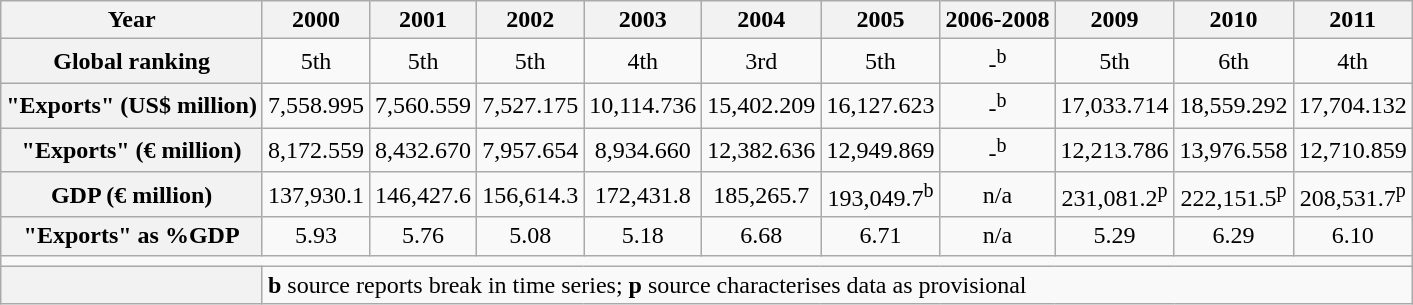<table class="wikitable" border="1">
<tr>
<th>Year</th>
<th>2000</th>
<th>2001</th>
<th>2002</th>
<th>2003</th>
<th>2004</th>
<th>2005</th>
<th>2006-2008</th>
<th>2009</th>
<th>2010</th>
<th>2011</th>
</tr>
<tr align="center">
<th>Global ranking</th>
<td>5th</td>
<td>5th</td>
<td>5th</td>
<td>4th</td>
<td>3rd</td>
<td>5th</td>
<td>-<sup>b</sup></td>
<td>5th</td>
<td>6th</td>
<td>4th</td>
</tr>
<tr align="center">
<th>"Exports" (US$ million)</th>
<td>7,558.995</td>
<td>7,560.559</td>
<td>7,527.175</td>
<td>10,114.736</td>
<td>15,402.209</td>
<td>16,127.623</td>
<td>-<sup>b</sup></td>
<td>17,033.714</td>
<td>18,559.292</td>
<td>17,704.132</td>
</tr>
<tr align="center">
<th>"Exports" (€ million)</th>
<td>8,172.559</td>
<td>8,432.670</td>
<td>7,957.654</td>
<td>8,934.660</td>
<td>12,382.636</td>
<td>12,949.869</td>
<td>-<sup>b</sup></td>
<td>12,213.786</td>
<td>13,976.558</td>
<td>12,710.859</td>
</tr>
<tr align="center">
<th>GDP (€ million)</th>
<td>137,930.1</td>
<td>146,427.6</td>
<td>156,614.3</td>
<td>172,431.8</td>
<td>185,265.7</td>
<td>193,049.7<sup>b</sup></td>
<td>n/a</td>
<td>231,081.2<sup>p</sup></td>
<td>222,151.5<sup>p</sup></td>
<td>208,531.7<sup>p</sup></td>
</tr>
<tr align="center">
<th>"Exports" as <strong>%GDP</strong></th>
<td>5.93</td>
<td>5.76</td>
<td>5.08</td>
<td>5.18</td>
<td>6.68</td>
<td>6.71</td>
<td>n/a</td>
<td>5.29</td>
<td>6.29</td>
<td>6.10</td>
</tr>
<tr>
<td colspan="11"></td>
</tr>
<tr>
<th></th>
<td align="left" colspan="10"><strong>b</strong> source reports break in time series; <strong>p</strong> source characterises data as provisional</td>
</tr>
</table>
